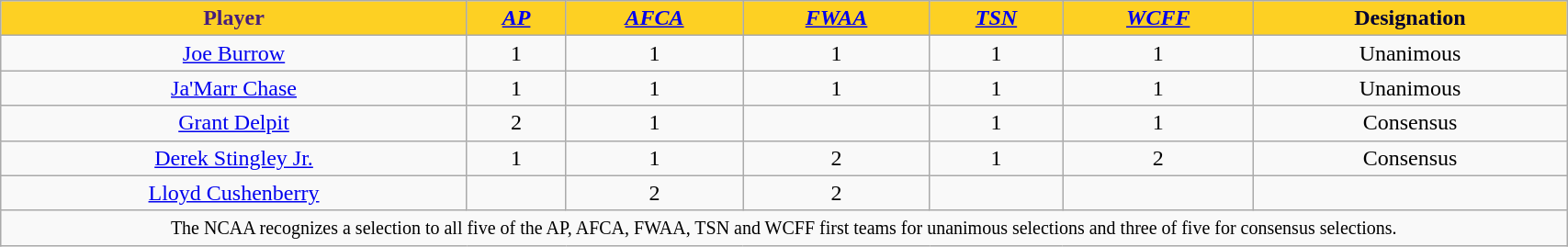<table class="wikitable" style="width: 90%;text-align: center;">
<tr>
<th style="background: #FDD023;color:#461D7C;">Player</th>
<th style="background: #FDD023; color: #00274C"><a href='#'><span><em>AP</em></span></a></th>
<th style="background: #FDD023; color: #00274C"><a href='#'><span><em>AFCA</em></span></a></th>
<th style="background: #FDD023; color: #00274C"><a href='#'><span><em>FWAA</em></span></a></th>
<th style="background: #FDD023; color: #00274C"><a href='#'><span><em>TSN</em></span></a></th>
<th style="background: #FDD023; color: #00274C"><a href='#'><span><em>WCFF</em></span></a></th>
<th style="background: #FDD023;color:#000033;">Designation</th>
</tr>
<tr align="center">
<td><a href='#'>Joe Burrow</a></td>
<td>1</td>
<td>1</td>
<td>1</td>
<td>1</td>
<td>1</td>
<td>Unanimous</td>
</tr>
<tr align="center">
<td><a href='#'>Ja'Marr Chase</a></td>
<td>1</td>
<td>1</td>
<td>1</td>
<td>1</td>
<td>1</td>
<td>Unanimous</td>
</tr>
<tr align="center">
<td><a href='#'>Grant Delpit</a></td>
<td>2</td>
<td>1</td>
<td></td>
<td>1</td>
<td>1</td>
<td>Consensus</td>
</tr>
<tr align="center">
<td><a href='#'>Derek Stingley Jr.</a></td>
<td>1</td>
<td>1</td>
<td>2</td>
<td>1</td>
<td>2</td>
<td>Consensus</td>
</tr>
<tr align="center">
<td><a href='#'>Lloyd Cushenberry</a></td>
<td></td>
<td>2</td>
<td>2</td>
<td></td>
<td></td>
<td></td>
</tr>
<tr>
<td colspan=7style="><small>The NCAA recognizes a selection to all five of the AP, AFCA, FWAA, TSN and WCFF first teams for unanimous selections and three of five for consensus selections.</small></td>
</tr>
</table>
